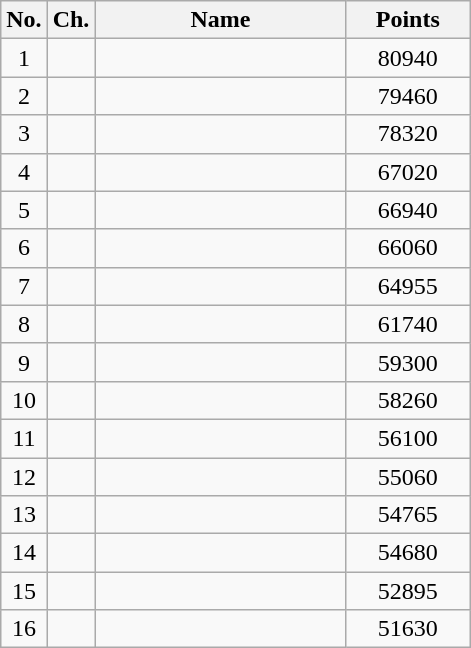<table class="wikitable" style="text-align: center;">
<tr>
<th>No.</th>
<th>Ch.</th>
<th align="left"; width=160>Name</th>
<th width=75>Points</th>
</tr>
<tr>
<td>1</td>
<td></td>
<td style="text-align:left;"></td>
<td>80940</td>
</tr>
<tr>
<td>2</td>
<td></td>
<td style="text-align:left;"></td>
<td>79460</td>
</tr>
<tr>
<td>3</td>
<td></td>
<td style="text-align:left;"></td>
<td>78320</td>
</tr>
<tr>
<td>4</td>
<td></td>
<td style="text-align:left;"></td>
<td>67020</td>
</tr>
<tr>
<td>5</td>
<td></td>
<td style="text-align:left;"></td>
<td>66940</td>
</tr>
<tr>
<td>6</td>
<td></td>
<td style="text-align:left;"></td>
<td>66060</td>
</tr>
<tr>
<td>7</td>
<td></td>
<td style="text-align:left;"></td>
<td>64955</td>
</tr>
<tr>
<td>8</td>
<td></td>
<td style="text-align:left;"></td>
<td>61740</td>
</tr>
<tr>
<td>9</td>
<td></td>
<td style="text-align:left;"></td>
<td>59300</td>
</tr>
<tr>
<td>10</td>
<td></td>
<td style="text-align:left;"></td>
<td>58260</td>
</tr>
<tr>
<td>11</td>
<td></td>
<td style="text-align:left;"></td>
<td>56100</td>
</tr>
<tr>
<td>12</td>
<td></td>
<td style="text-align:left;"></td>
<td>55060</td>
</tr>
<tr>
<td>13</td>
<td></td>
<td style="text-align:left;"></td>
<td>54765</td>
</tr>
<tr>
<td>14</td>
<td></td>
<td style="text-align:left;"></td>
<td>54680</td>
</tr>
<tr>
<td>15</td>
<td></td>
<td style="text-align:left;"></td>
<td>52895</td>
</tr>
<tr>
<td>16</td>
<td></td>
<td style="text-align:left;"></td>
<td>51630</td>
</tr>
</table>
